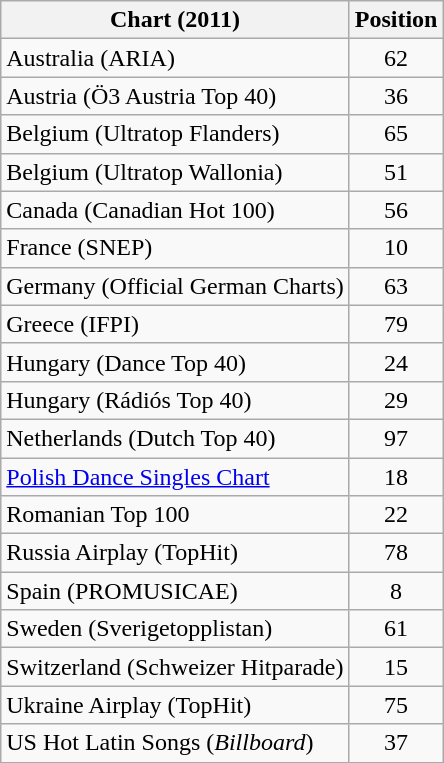<table class="wikitable plainrowheaders sortable" border="1">
<tr>
<th scope="col">Chart (2011)</th>
<th scope="col">Position</th>
</tr>
<tr>
<td>Australia (ARIA)</td>
<td style="text-align:center;">62</td>
</tr>
<tr>
<td>Austria (Ö3 Austria Top 40)</td>
<td style="text-align:center;">36</td>
</tr>
<tr>
<td>Belgium (Ultratop Flanders)</td>
<td style="text-align:center;">65</td>
</tr>
<tr>
<td>Belgium (Ultratop Wallonia)</td>
<td style="text-align:center;">51</td>
</tr>
<tr>
<td>Canada (Canadian Hot 100)</td>
<td style="text-align:center;">56</td>
</tr>
<tr>
<td>France (SNEP)</td>
<td style="text-align:center;">10</td>
</tr>
<tr>
<td>Germany (Official German Charts)</td>
<td style="text-align:center;">63</td>
</tr>
<tr>
<td>Greece (IFPI)</td>
<td style="text-align:center;">79</td>
</tr>
<tr>
<td>Hungary (Dance Top 40)</td>
<td align="center">24</td>
</tr>
<tr>
<td>Hungary (Rádiós Top 40)</td>
<td align="center">29</td>
</tr>
<tr>
<td>Netherlands (Dutch Top 40)</td>
<td align="center">97</td>
</tr>
<tr>
<td><a href='#'>Polish Dance Singles Chart</a></td>
<td style="text-align:center;">18</td>
</tr>
<tr>
<td>Romanian Top 100</td>
<td style="text-align:center;">22</td>
</tr>
<tr>
<td>Russia Airplay (TopHit)</td>
<td style="text-align:center;">78</td>
</tr>
<tr>
<td>Spain (PROMUSICAE)</td>
<td align="center">8</td>
</tr>
<tr>
<td>Sweden (Sverigetopplistan)</td>
<td align="center">61</td>
</tr>
<tr>
<td>Switzerland (Schweizer Hitparade)</td>
<td align="center">15</td>
</tr>
<tr>
<td>Ukraine Airplay (TopHit)</td>
<td style="text-align:center;">75</td>
</tr>
<tr>
<td>US Hot Latin Songs (<em>Billboard</em>)</td>
<td style="text-align:center;">37</td>
</tr>
</table>
